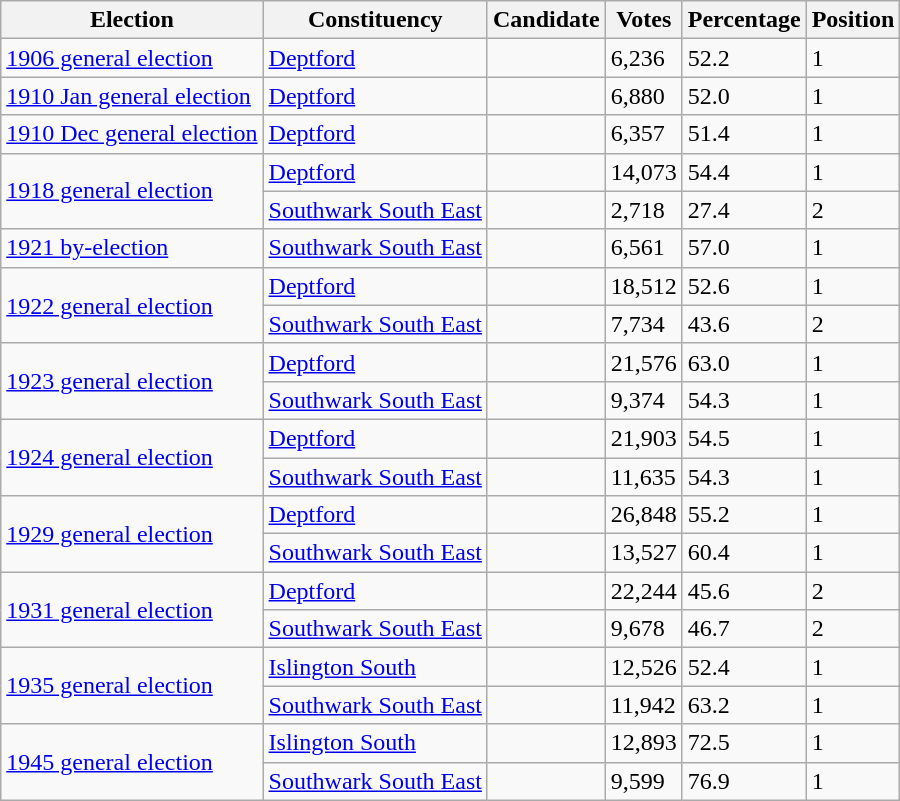<table class="wikitable sortable">
<tr>
<th>Election</th>
<th>Constituency</th>
<th>Candidate</th>
<th>Votes</th>
<th>Percentage</th>
<th>Position</th>
</tr>
<tr>
<td><a href='#'>1906 general election</a></td>
<td><a href='#'>Deptford</a></td>
<td></td>
<td>6,236</td>
<td>52.2</td>
<td>1</td>
</tr>
<tr>
<td><a href='#'>1910 Jan general election</a></td>
<td><a href='#'>Deptford</a></td>
<td></td>
<td>6,880</td>
<td>52.0</td>
<td>1</td>
</tr>
<tr>
<td><a href='#'>1910 Dec general election</a></td>
<td><a href='#'>Deptford</a></td>
<td></td>
<td>6,357</td>
<td>51.4</td>
<td>1</td>
</tr>
<tr>
<td rowspan=2><a href='#'>1918 general election</a></td>
<td><a href='#'>Deptford</a></td>
<td></td>
<td>14,073</td>
<td>54.4</td>
<td>1</td>
</tr>
<tr>
<td><a href='#'>Southwark South East</a></td>
<td></td>
<td>2,718</td>
<td>27.4</td>
<td>2</td>
</tr>
<tr>
<td><a href='#'>1921 by-election</a></td>
<td><a href='#'>Southwark South East</a></td>
<td></td>
<td>6,561</td>
<td>57.0</td>
<td>1</td>
</tr>
<tr>
<td rowspan=2><a href='#'>1922 general election</a></td>
<td><a href='#'>Deptford</a></td>
<td></td>
<td>18,512</td>
<td>52.6</td>
<td>1</td>
</tr>
<tr>
<td><a href='#'>Southwark South East</a></td>
<td></td>
<td>7,734</td>
<td>43.6</td>
<td>2</td>
</tr>
<tr>
<td rowspan=2><a href='#'>1923 general election</a></td>
<td><a href='#'>Deptford</a></td>
<td></td>
<td>21,576</td>
<td>63.0</td>
<td>1</td>
</tr>
<tr>
<td><a href='#'>Southwark South East</a></td>
<td></td>
<td>9,374</td>
<td>54.3</td>
<td>1</td>
</tr>
<tr>
<td rowspan=2><a href='#'>1924 general election</a></td>
<td><a href='#'>Deptford</a></td>
<td></td>
<td>21,903</td>
<td>54.5</td>
<td>1</td>
</tr>
<tr>
<td><a href='#'>Southwark South East</a></td>
<td></td>
<td>11,635</td>
<td>54.3</td>
<td>1</td>
</tr>
<tr>
<td rowspan=2><a href='#'>1929 general election</a></td>
<td><a href='#'>Deptford</a></td>
<td></td>
<td>26,848</td>
<td>55.2</td>
<td>1</td>
</tr>
<tr>
<td><a href='#'>Southwark South East</a></td>
<td></td>
<td>13,527</td>
<td>60.4</td>
<td>1</td>
</tr>
<tr>
<td rowspan=2><a href='#'>1931 general election</a></td>
<td><a href='#'>Deptford</a></td>
<td></td>
<td>22,244</td>
<td>45.6</td>
<td>2</td>
</tr>
<tr>
<td><a href='#'>Southwark South East</a></td>
<td></td>
<td>9,678</td>
<td>46.7</td>
<td>2</td>
</tr>
<tr>
<td rowspan=2><a href='#'>1935 general election</a></td>
<td><a href='#'>Islington South</a></td>
<td></td>
<td>12,526</td>
<td>52.4</td>
<td>1</td>
</tr>
<tr>
<td><a href='#'>Southwark South East</a></td>
<td></td>
<td>11,942</td>
<td>63.2</td>
<td>1</td>
</tr>
<tr>
<td rowspan=2><a href='#'>1945 general election</a></td>
<td><a href='#'>Islington South</a></td>
<td></td>
<td>12,893</td>
<td>72.5</td>
<td>1</td>
</tr>
<tr>
<td><a href='#'>Southwark South East</a></td>
<td></td>
<td>9,599</td>
<td>76.9</td>
<td>1</td>
</tr>
</table>
